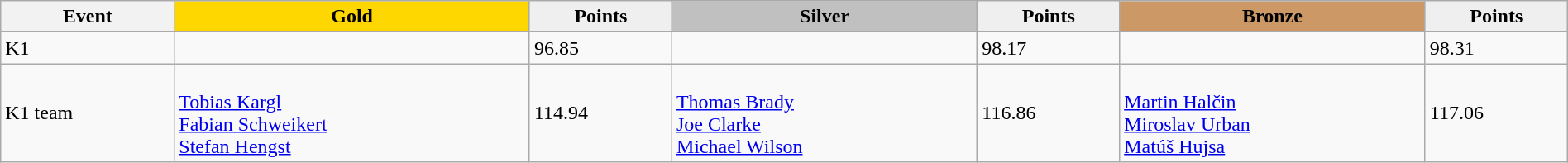<table class="wikitable" width=100%>
<tr>
<th>Event</th>
<td align=center bgcolor="gold"><strong>Gold</strong></td>
<td align=center bgcolor="EFEFEF"><strong>Points</strong></td>
<td align=center bgcolor="silver"><strong>Silver</strong></td>
<td align=center bgcolor="EFEFEF"><strong>Points</strong></td>
<td align=center bgcolor="CC9966"><strong>Bronze</strong></td>
<td align=center bgcolor="EFEFEF"><strong>Points</strong></td>
</tr>
<tr>
<td>K1</td>
<td></td>
<td>96.85</td>
<td></td>
<td>98.17</td>
<td></td>
<td>98.31</td>
</tr>
<tr>
<td>K1 team</td>
<td><br><a href='#'>Tobias Kargl</a><br><a href='#'>Fabian Schweikert</a><br><a href='#'>Stefan Hengst</a></td>
<td>114.94</td>
<td><br><a href='#'>Thomas Brady</a><br><a href='#'>Joe Clarke</a><br><a href='#'>Michael Wilson</a></td>
<td>116.86</td>
<td><br><a href='#'>Martin Halčin</a><br><a href='#'>Miroslav Urban</a><br><a href='#'>Matúš Hujsa</a></td>
<td>117.06</td>
</tr>
</table>
